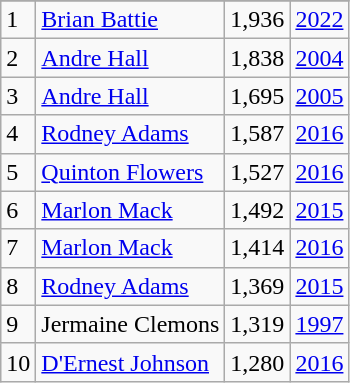<table class="wikitable">
<tr>
</tr>
<tr>
<td>1</td>
<td><a href='#'>Brian Battie</a></td>
<td><abbr>1,936</abbr></td>
<td><a href='#'>2022</a></td>
</tr>
<tr>
<td>2</td>
<td><a href='#'>Andre Hall</a></td>
<td><abbr>1,838</abbr></td>
<td><a href='#'>2004</a></td>
</tr>
<tr>
<td>3</td>
<td><a href='#'>Andre Hall</a></td>
<td><abbr>1,695</abbr></td>
<td><a href='#'>2005</a></td>
</tr>
<tr>
<td>4</td>
<td><a href='#'>Rodney Adams</a></td>
<td><abbr>1,587</abbr></td>
<td><a href='#'>2016</a></td>
</tr>
<tr>
<td>5</td>
<td><a href='#'>Quinton Flowers</a></td>
<td><abbr>1,527</abbr></td>
<td><a href='#'>2016</a></td>
</tr>
<tr>
<td>6</td>
<td><a href='#'>Marlon Mack</a></td>
<td><abbr>1,492</abbr></td>
<td><a href='#'>2015</a></td>
</tr>
<tr>
<td>7</td>
<td><a href='#'>Marlon Mack</a></td>
<td><abbr>1,414</abbr></td>
<td><a href='#'>2016</a></td>
</tr>
<tr>
<td>8</td>
<td><a href='#'>Rodney Adams</a></td>
<td><abbr>1,369</abbr></td>
<td><a href='#'>2015</a></td>
</tr>
<tr>
<td>9</td>
<td>Jermaine Clemons</td>
<td><abbr>1,319</abbr></td>
<td><a href='#'>1997</a></td>
</tr>
<tr>
<td>10</td>
<td><a href='#'>D'Ernest Johnson</a></td>
<td><abbr>1,280</abbr></td>
<td><a href='#'>2016</a></td>
</tr>
</table>
